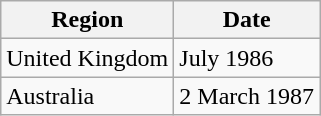<table class="wikitable sortable">
<tr>
<th>Region</th>
<th>Date</th>
</tr>
<tr>
<td>United Kingdom</td>
<td>July 1986</td>
</tr>
<tr>
<td>Australia</td>
<td>2 March 1987</td>
</tr>
</table>
